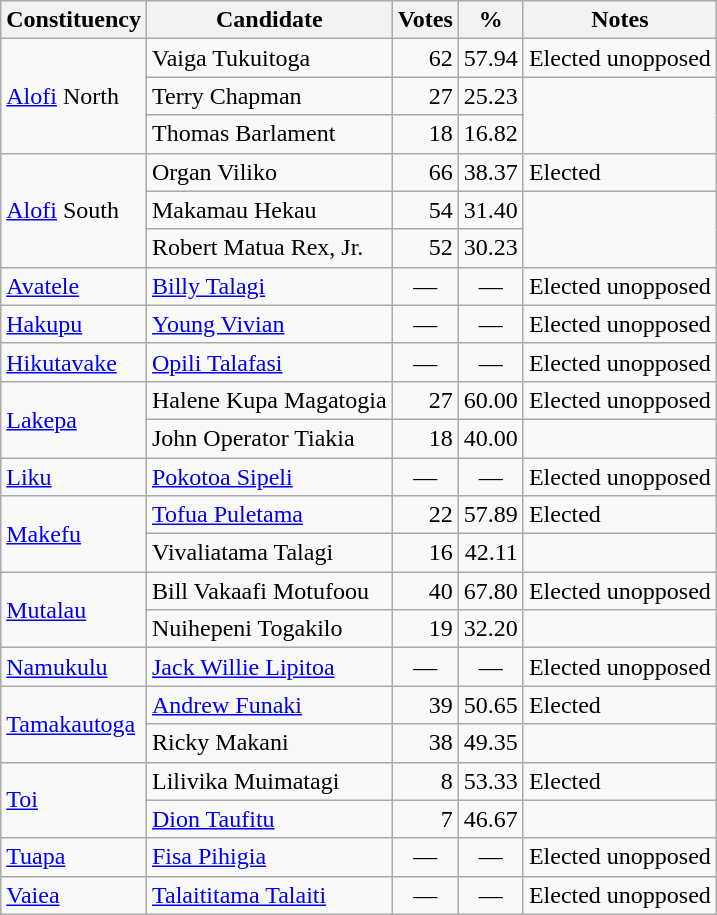<table class="wikitable">
<tr>
<th>Constituency</th>
<th>Candidate</th>
<th>Votes</th>
<th>%</th>
<th>Notes</th>
</tr>
<tr>
<td rowspan=3><a href='#'>Alofi</a> North</td>
<td>Vaiga Tukuitoga</td>
<td align=right>62</td>
<td align=right>57.94</td>
<td>Elected unopposed</td>
</tr>
<tr>
<td>Terry Chapman</td>
<td align=right>27</td>
<td align=right>25.23</td>
</tr>
<tr>
<td>Thomas Barlament</td>
<td align=right>18</td>
<td align=right>16.82</td>
</tr>
<tr>
<td rowspan=3><a href='#'>Alofi</a> South</td>
<td>Organ Viliko</td>
<td align=right>66</td>
<td align=right>38.37</td>
<td>Elected</td>
</tr>
<tr>
<td>Makamau Hekau</td>
<td align=right>54</td>
<td align=right>31.40</td>
</tr>
<tr>
<td>Robert Matua Rex, Jr.</td>
<td align=right>52</td>
<td align=right>30.23</td>
</tr>
<tr>
<td><a href='#'>Avatele</a></td>
<td><a href='#'>Billy Talagi</a></td>
<td align=center>—</td>
<td align=center>—</td>
<td>Elected unopposed</td>
</tr>
<tr>
<td><a href='#'>Hakupu</a></td>
<td><a href='#'>Young Vivian</a></td>
<td align=center>—</td>
<td align=center>—</td>
<td>Elected unopposed</td>
</tr>
<tr>
<td><a href='#'>Hikutavake</a></td>
<td><a href='#'>Opili Talafasi</a></td>
<td align=center>—</td>
<td align=center>—</td>
<td>Elected unopposed</td>
</tr>
<tr>
<td rowspan=2><a href='#'>Lakepa</a></td>
<td>Halene Kupa Magatogia</td>
<td align=right>27</td>
<td align=right>60.00</td>
<td>Elected unopposed</td>
</tr>
<tr>
<td>John Operator Tiakia</td>
<td align=right>18</td>
<td align=right>40.00</td>
</tr>
<tr>
<td><a href='#'>Liku</a></td>
<td><a href='#'>Pokotoa Sipeli</a></td>
<td align=center>—</td>
<td align=center>—</td>
<td>Elected unopposed</td>
</tr>
<tr>
<td rowspan=2><a href='#'>Makefu</a></td>
<td><a href='#'>Tofua Puletama</a></td>
<td align=right>22</td>
<td align=right>57.89</td>
<td>Elected</td>
</tr>
<tr>
<td>Vivaliatama Talagi</td>
<td align=right>16</td>
<td align=right>42.11</td>
</tr>
<tr>
<td rowspan=2><a href='#'>Mutalau</a></td>
<td>Bill Vakaafi Motufoou</td>
<td align=right>40</td>
<td align=right>67.80</td>
<td>Elected unopposed</td>
</tr>
<tr>
<td>Nuihepeni Togakilo</td>
<td align=right>19</td>
<td align=right>32.20</td>
</tr>
<tr>
<td><a href='#'>Namukulu</a></td>
<td><a href='#'>Jack Willie Lipitoa</a></td>
<td align=center>—</td>
<td align=center>—</td>
<td>Elected unopposed</td>
</tr>
<tr>
<td rowspan=2><a href='#'>Tamakautoga</a></td>
<td><a href='#'>Andrew Funaki</a></td>
<td align=right>39</td>
<td align=right>50.65</td>
<td>Elected</td>
</tr>
<tr>
<td>Ricky Makani</td>
<td align=right>38</td>
<td align=right>49.35</td>
</tr>
<tr>
<td rowspan=2><a href='#'>Toi</a></td>
<td>Lilivika Muimatagi</td>
<td align=right>8</td>
<td align=right>53.33</td>
<td>Elected</td>
</tr>
<tr>
<td><a href='#'>Dion Taufitu</a></td>
<td align=right>7</td>
<td align=right>46.67</td>
</tr>
<tr>
<td><a href='#'>Tuapa</a></td>
<td><a href='#'>Fisa Pihigia</a></td>
<td align=center>—</td>
<td align=center>—</td>
<td>Elected unopposed</td>
</tr>
<tr>
<td><a href='#'>Vaiea</a></td>
<td><a href='#'>Talaititama Talaiti</a></td>
<td align=center>—</td>
<td align=center>—</td>
<td>Elected unopposed</td>
</tr>
</table>
